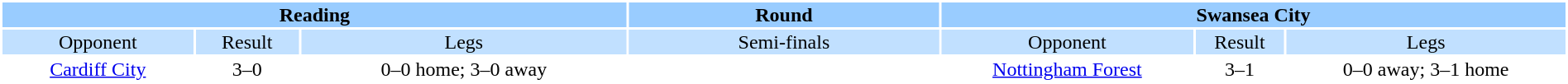<table width="100%" bgcolor=white>
<tr valign=top bgcolor=#99ccff>
<th colspan=3 style="width:40%"><strong>Reading</strong></th>
<th width=20%><strong>Round</strong></th>
<th colspan=3 style="width:40%"><strong>Swansea City</strong></th>
</tr>
<tr valign=top align="center" bgcolor=#c1e0ff>
<td>Opponent</td>
<td>Result</td>
<td>Legs</td>
<td bgcolor=#c1e0ff>Semi-finals</td>
<td>Opponent</td>
<td>Result</td>
<td>Legs</td>
</tr>
<tr align="center">
<td><a href='#'>Cardiff City</a></td>
<td>3–0</td>
<td>0–0 home; 3–0 away</td>
<td></td>
<td><a href='#'>Nottingham Forest</a></td>
<td>3–1</td>
<td>0–0 away; 3–1 home</td>
</tr>
</table>
